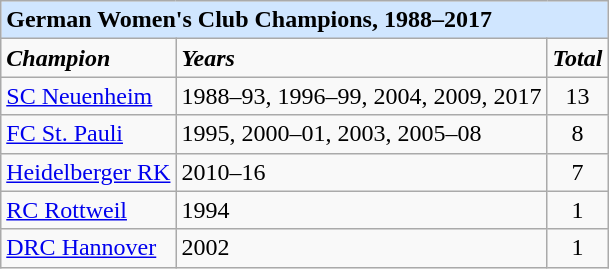<table class="wikitable">
<tr>
<td style="background: #D0E6FF;" colspan="3"><strong>German Women's Club Champions, 1988–2017</strong></td>
</tr>
<tr>
<td><strong><em>Champion</em></strong></td>
<td><strong><em>Years</em></strong></td>
<td><strong><em>Total</em></strong></td>
</tr>
<tr>
<td><a href='#'>SC Neuenheim</a></td>
<td>1988–93, 1996–99, 2004, 2009, 2017</td>
<td style="border-collapse:collapse; text-align:center;">13</td>
</tr>
<tr>
<td><a href='#'>FC St. Pauli</a></td>
<td>1995, 2000–01, 2003, 2005–08</td>
<td style="border-collapse:collapse; text-align:center;">8</td>
</tr>
<tr>
<td><a href='#'>Heidelberger RK</a></td>
<td>2010–16</td>
<td style="border-collapse:collapse; text-align:center;">7</td>
</tr>
<tr>
<td><a href='#'>RC Rottweil</a></td>
<td>1994</td>
<td style="border-collapse:collapse; text-align:center;">1</td>
</tr>
<tr>
<td><a href='#'>DRC Hannover</a></td>
<td>2002</td>
<td style="border-collapse:collapse; text-align:center;">1</td>
</tr>
</table>
